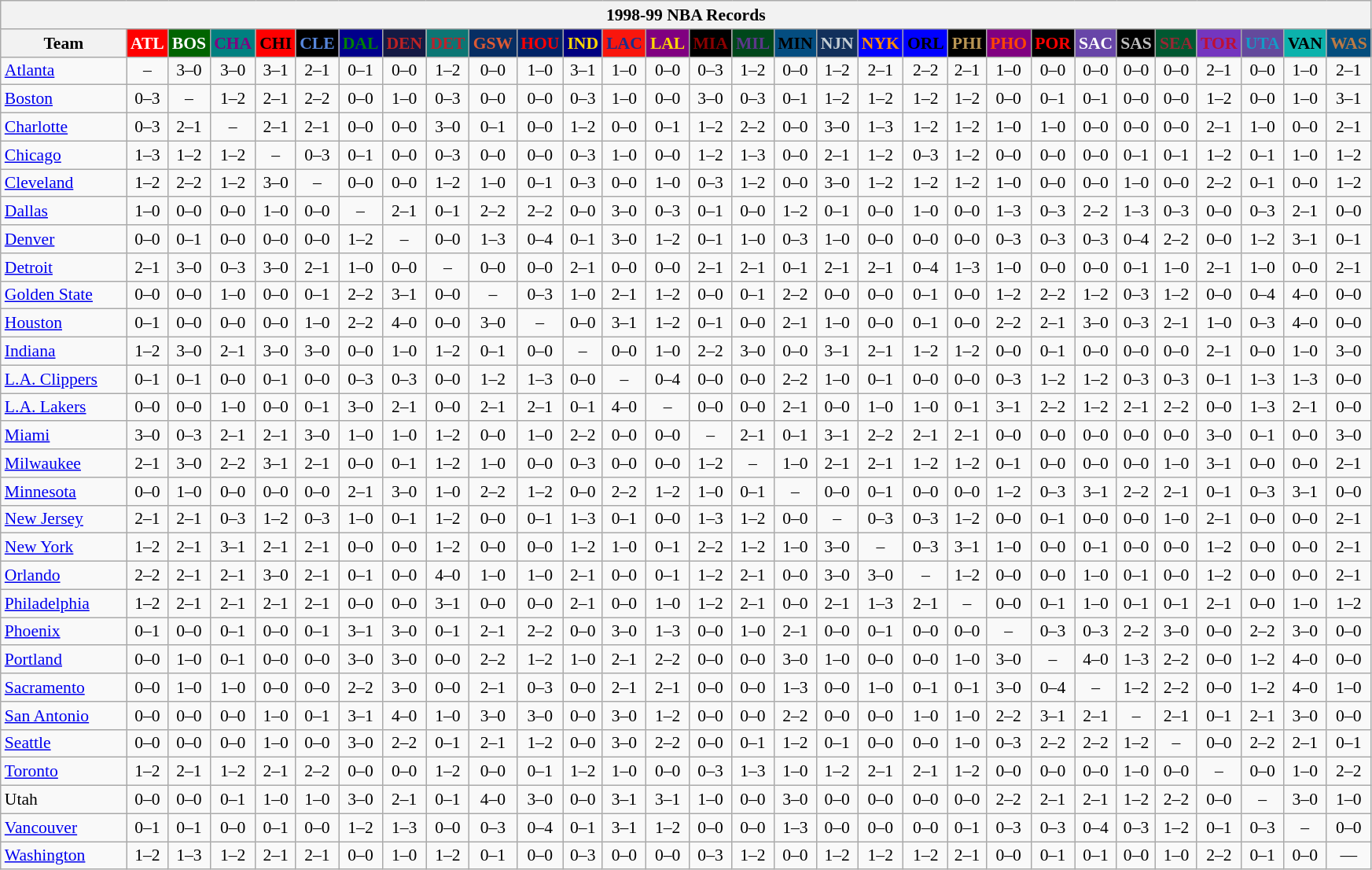<table class="wikitable" style="font-size:90%; text-align:center;">
<tr>
<th colspan=30>1998-99 NBA Records</th>
</tr>
<tr>
<th width=100>Team</th>
<th style="background:#FF0000;color:#FFFFFF;width=35">ATL</th>
<th style="background:#006400;color:#FFFFFF;width=35">BOS</th>
<th style="background:#008080;color:#800080;width=35">CHA</th>
<th style="background:#FF0000;color:#000000;width=35">CHI</th>
<th style="background:#000000;color:#5787DC;width=35">CLE</th>
<th style="background:#00008B;color:#008000;width=35">DAL</th>
<th style="background:#141A44;color:#BC2224;width=35">DEN</th>
<th style="background:#0C7674;color:#BB222C;width=35">DET</th>
<th style="background:#072E63;color:#DC5A34;width=35">GSW</th>
<th style="background:#002366;color:#FF0000;width=35">HOU</th>
<th style="background:#000080;color:#FFD700;width=35">IND</th>
<th style="background:#F9160D;color:#1A2E8B;width=35">LAC</th>
<th style="background:#800080;color:#FFD700;width=35">LAL</th>
<th style="background:#000000;color:#8B0000;width=35">MIA</th>
<th style="background:#00471B;color:#5C378A;width=35">MIL</th>
<th style="background:#044D80;color:#000000;width=35">MIN</th>
<th style="background:#12305B;color:#C4CED4;width=35">NJN</th>
<th style="background:#0000FF;color:#FF8C00;width=35">NYK</th>
<th style="background:#0000FF;color:#000000;width=35">ORL</th>
<th style="background:#000000;color:#BB9754;width=35">PHI</th>
<th style="background:#800080;color:#FF4500;width=35">PHO</th>
<th style="background:#000000;color:#FF0000;width=35">POR</th>
<th style="background:#6846A8;color:#FFFFFF;width=35">SAC</th>
<th style="background:#000000;color:#C0C0C0;width=35">SAS</th>
<th style="background:#005831;color:#992634;width=35">SEA</th>
<th style="background:#7436BF;color:#BE0F34;width=35">TOR</th>
<th style="background:#644A9C;color:#149BC7;width=35">UTA</th>
<th style="background:#0CB2AC;color:#000000;width=35">VAN</th>
<th style="background:#044D7D;color:#BC7A44;width=35">WAS</th>
</tr>
<tr>
<td style="text-align:left;"><a href='#'>Atlanta</a></td>
<td>–</td>
<td>3–0</td>
<td>3–0</td>
<td>3–1</td>
<td>2–1</td>
<td>0–1</td>
<td>0–0</td>
<td>1–2</td>
<td>0–0</td>
<td>1–0</td>
<td>3–1</td>
<td>1–0</td>
<td>0–0</td>
<td>0–3</td>
<td>1–2</td>
<td>0–0</td>
<td>1–2</td>
<td>2–1</td>
<td>2–2</td>
<td>2–1</td>
<td>1–0</td>
<td>0–0</td>
<td>0–0</td>
<td>0–0</td>
<td>0–0</td>
<td>2–1</td>
<td>0–0</td>
<td>1–0</td>
<td>2–1</td>
</tr>
<tr>
<td style="text-align:left;"><a href='#'>Boston</a></td>
<td>0–3</td>
<td>–</td>
<td>1–2</td>
<td>2–1</td>
<td>2–2</td>
<td>0–0</td>
<td>1–0</td>
<td>0–3</td>
<td>0–0</td>
<td>0–0</td>
<td>0–3</td>
<td>1–0</td>
<td>0–0</td>
<td>3–0</td>
<td>0–3</td>
<td>0–1</td>
<td>1–2</td>
<td>1–2</td>
<td>1–2</td>
<td>1–2</td>
<td>0–0</td>
<td>0–1</td>
<td>0–1</td>
<td>0–0</td>
<td>0–0</td>
<td>1–2</td>
<td>0–0</td>
<td>1–0</td>
<td>3–1</td>
</tr>
<tr>
<td style="text-align:left;"><a href='#'>Charlotte</a></td>
<td>0–3</td>
<td>2–1</td>
<td>–</td>
<td>2–1</td>
<td>2–1</td>
<td>0–0</td>
<td>0–0</td>
<td>3–0</td>
<td>0–1</td>
<td>0–0</td>
<td>1–2</td>
<td>0–0</td>
<td>0–1</td>
<td>1–2</td>
<td>2–2</td>
<td>0–0</td>
<td>3–0</td>
<td>1–3</td>
<td>1–2</td>
<td>1–2</td>
<td>1–0</td>
<td>1–0</td>
<td>0–0</td>
<td>0–0</td>
<td>0–0</td>
<td>2–1</td>
<td>1–0</td>
<td>0–0</td>
<td>2–1</td>
</tr>
<tr>
<td style="text-align:left;"><a href='#'>Chicago</a></td>
<td>1–3</td>
<td>1–2</td>
<td>1–2</td>
<td>–</td>
<td>0–3</td>
<td>0–1</td>
<td>0–0</td>
<td>0–3</td>
<td>0–0</td>
<td>0–0</td>
<td>0–3</td>
<td>1–0</td>
<td>0–0</td>
<td>1–2</td>
<td>1–3</td>
<td>0–0</td>
<td>2–1</td>
<td>1–2</td>
<td>0–3</td>
<td>1–2</td>
<td>0–0</td>
<td>0–0</td>
<td>0–0</td>
<td>0–1</td>
<td>0–1</td>
<td>1–2</td>
<td>0–1</td>
<td>1–0</td>
<td>1–2</td>
</tr>
<tr>
<td style="text-align:left;"><a href='#'>Cleveland</a></td>
<td>1–2</td>
<td>2–2</td>
<td>1–2</td>
<td>3–0</td>
<td>–</td>
<td>0–0</td>
<td>0–0</td>
<td>1–2</td>
<td>1–0</td>
<td>0–1</td>
<td>0–3</td>
<td>0–0</td>
<td>1–0</td>
<td>0–3</td>
<td>1–2</td>
<td>0–0</td>
<td>3–0</td>
<td>1–2</td>
<td>1–2</td>
<td>1–2</td>
<td>1–0</td>
<td>0–0</td>
<td>0–0</td>
<td>1–0</td>
<td>0–0</td>
<td>2–2</td>
<td>0–1</td>
<td>0–0</td>
<td>1–2</td>
</tr>
<tr>
<td style="text-align:left;"><a href='#'>Dallas</a></td>
<td>1–0</td>
<td>0–0</td>
<td>0–0</td>
<td>1–0</td>
<td>0–0</td>
<td>–</td>
<td>2–1</td>
<td>0–1</td>
<td>2–2</td>
<td>2–2</td>
<td>0–0</td>
<td>3–0</td>
<td>0–3</td>
<td>0–1</td>
<td>0–0</td>
<td>1–2</td>
<td>0–1</td>
<td>0–0</td>
<td>1–0</td>
<td>0–0</td>
<td>1–3</td>
<td>0–3</td>
<td>2–2</td>
<td>1–3</td>
<td>0–3</td>
<td>0–0</td>
<td>0–3</td>
<td>2–1</td>
<td>0–0</td>
</tr>
<tr>
<td style="text-align:left;"><a href='#'>Denver</a></td>
<td>0–0</td>
<td>0–1</td>
<td>0–0</td>
<td>0–0</td>
<td>0–0</td>
<td>1–2</td>
<td>–</td>
<td>0–0</td>
<td>1–3</td>
<td>0–4</td>
<td>0–1</td>
<td>3–0</td>
<td>1–2</td>
<td>0–1</td>
<td>1–0</td>
<td>0–3</td>
<td>1–0</td>
<td>0–0</td>
<td>0–0</td>
<td>0–0</td>
<td>0–3</td>
<td>0–3</td>
<td>0–3</td>
<td>0–4</td>
<td>2–2</td>
<td>0–0</td>
<td>1–2</td>
<td>3–1</td>
<td>0–1</td>
</tr>
<tr>
<td style="text-align:left;"><a href='#'>Detroit</a></td>
<td>2–1</td>
<td>3–0</td>
<td>0–3</td>
<td>3–0</td>
<td>2–1</td>
<td>1–0</td>
<td>0–0</td>
<td>–</td>
<td>0–0</td>
<td>0–0</td>
<td>2–1</td>
<td>0–0</td>
<td>0–0</td>
<td>2–1</td>
<td>2–1</td>
<td>0–1</td>
<td>2–1</td>
<td>2–1</td>
<td>0–4</td>
<td>1–3</td>
<td>1–0</td>
<td>0–0</td>
<td>0–0</td>
<td>0–1</td>
<td>1–0</td>
<td>2–1</td>
<td>1–0</td>
<td>0–0</td>
<td>2–1</td>
</tr>
<tr>
<td style="text-align:left;"><a href='#'>Golden State</a></td>
<td>0–0</td>
<td>0–0</td>
<td>1–0</td>
<td>0–0</td>
<td>0–1</td>
<td>2–2</td>
<td>3–1</td>
<td>0–0</td>
<td>–</td>
<td>0–3</td>
<td>1–0</td>
<td>2–1</td>
<td>1–2</td>
<td>0–0</td>
<td>0–1</td>
<td>2–2</td>
<td>0–0</td>
<td>0–0</td>
<td>0–1</td>
<td>0–0</td>
<td>1–2</td>
<td>2–2</td>
<td>1–2</td>
<td>0–3</td>
<td>1–2</td>
<td>0–0</td>
<td>0–4</td>
<td>4–0</td>
<td>0–0</td>
</tr>
<tr>
<td style="text-align:left;"><a href='#'>Houston</a></td>
<td>0–1</td>
<td>0–0</td>
<td>0–0</td>
<td>0–0</td>
<td>1–0</td>
<td>2–2</td>
<td>4–0</td>
<td>0–0</td>
<td>3–0</td>
<td>–</td>
<td>0–0</td>
<td>3–1</td>
<td>1–2</td>
<td>0–1</td>
<td>0–0</td>
<td>2–1</td>
<td>1–0</td>
<td>0–0</td>
<td>0–1</td>
<td>0–0</td>
<td>2–2</td>
<td>2–1</td>
<td>3–0</td>
<td>0–3</td>
<td>2–1</td>
<td>1–0</td>
<td>0–3</td>
<td>4–0</td>
<td>0–0</td>
</tr>
<tr>
<td style="text-align:left;"><a href='#'>Indiana</a></td>
<td>1–2</td>
<td>3–0</td>
<td>2–1</td>
<td>3–0</td>
<td>3–0</td>
<td>0–0</td>
<td>1–0</td>
<td>1–2</td>
<td>0–1</td>
<td>0–0</td>
<td>–</td>
<td>0–0</td>
<td>1–0</td>
<td>2–2</td>
<td>3–0</td>
<td>0–0</td>
<td>3–1</td>
<td>2–1</td>
<td>1–2</td>
<td>1–2</td>
<td>0–0</td>
<td>0–1</td>
<td>0–0</td>
<td>0–0</td>
<td>0–0</td>
<td>2–1</td>
<td>0–0</td>
<td>1–0</td>
<td>3–0</td>
</tr>
<tr>
<td style="text-align:left;"><a href='#'>L.A. Clippers</a></td>
<td>0–1</td>
<td>0–1</td>
<td>0–0</td>
<td>0–1</td>
<td>0–0</td>
<td>0–3</td>
<td>0–3</td>
<td>0–0</td>
<td>1–2</td>
<td>1–3</td>
<td>0–0</td>
<td>–</td>
<td>0–4</td>
<td>0–0</td>
<td>0–0</td>
<td>2–2</td>
<td>1–0</td>
<td>0–1</td>
<td>0–0</td>
<td>0–0</td>
<td>0–3</td>
<td>1–2</td>
<td>1–2</td>
<td>0–3</td>
<td>0–3</td>
<td>0–1</td>
<td>1–3</td>
<td>1–3</td>
<td>0–0</td>
</tr>
<tr>
<td style="text-align:left;"><a href='#'>L.A. Lakers</a></td>
<td>0–0</td>
<td>0–0</td>
<td>1–0</td>
<td>0–0</td>
<td>0–1</td>
<td>3–0</td>
<td>2–1</td>
<td>0–0</td>
<td>2–1</td>
<td>2–1</td>
<td>0–1</td>
<td>4–0</td>
<td>–</td>
<td>0–0</td>
<td>0–0</td>
<td>2–1</td>
<td>0–0</td>
<td>1–0</td>
<td>1–0</td>
<td>0–1</td>
<td>3–1</td>
<td>2–2</td>
<td>1–2</td>
<td>2–1</td>
<td>2–2</td>
<td>0–0</td>
<td>1–3</td>
<td>2–1</td>
<td>0–0</td>
</tr>
<tr>
<td style="text-align:left;"><a href='#'>Miami</a></td>
<td>3–0</td>
<td>0–3</td>
<td>2–1</td>
<td>2–1</td>
<td>3–0</td>
<td>1–0</td>
<td>1–0</td>
<td>1–2</td>
<td>0–0</td>
<td>1–0</td>
<td>2–2</td>
<td>0–0</td>
<td>0–0</td>
<td>–</td>
<td>2–1</td>
<td>0–1</td>
<td>3–1</td>
<td>2–2</td>
<td>2–1</td>
<td>2–1</td>
<td>0–0</td>
<td>0–0</td>
<td>0–0</td>
<td>0–0</td>
<td>0–0</td>
<td>3–0</td>
<td>0–1</td>
<td>0–0</td>
<td>3–0</td>
</tr>
<tr>
<td style="text-align:left;"><a href='#'>Milwaukee</a></td>
<td>2–1</td>
<td>3–0</td>
<td>2–2</td>
<td>3–1</td>
<td>2–1</td>
<td>0–0</td>
<td>0–1</td>
<td>1–2</td>
<td>1–0</td>
<td>0–0</td>
<td>0–3</td>
<td>0–0</td>
<td>0–0</td>
<td>1–2</td>
<td>–</td>
<td>1–0</td>
<td>2–1</td>
<td>2–1</td>
<td>1–2</td>
<td>1–2</td>
<td>0–1</td>
<td>0–0</td>
<td>0–0</td>
<td>0–0</td>
<td>1–0</td>
<td>3–1</td>
<td>0–0</td>
<td>0–0</td>
<td>2–1</td>
</tr>
<tr>
<td style="text-align:left;"><a href='#'>Minnesota</a></td>
<td>0–0</td>
<td>1–0</td>
<td>0–0</td>
<td>0–0</td>
<td>0–0</td>
<td>2–1</td>
<td>3–0</td>
<td>1–0</td>
<td>2–2</td>
<td>1–2</td>
<td>0–0</td>
<td>2–2</td>
<td>1–2</td>
<td>1–0</td>
<td>0–1</td>
<td>–</td>
<td>0–0</td>
<td>0–1</td>
<td>0–0</td>
<td>0–0</td>
<td>1–2</td>
<td>0–3</td>
<td>3–1</td>
<td>2–2</td>
<td>2–1</td>
<td>0–1</td>
<td>0–3</td>
<td>3–1</td>
<td>0–0</td>
</tr>
<tr>
<td style="text-align:left;"><a href='#'>New Jersey</a></td>
<td>2–1</td>
<td>2–1</td>
<td>0–3</td>
<td>1–2</td>
<td>0–3</td>
<td>1–0</td>
<td>0–1</td>
<td>1–2</td>
<td>0–0</td>
<td>0–1</td>
<td>1–3</td>
<td>0–1</td>
<td>0–0</td>
<td>1–3</td>
<td>1–2</td>
<td>0–0</td>
<td>–</td>
<td>0–3</td>
<td>0–3</td>
<td>1–2</td>
<td>0–0</td>
<td>0–1</td>
<td>0–0</td>
<td>0–0</td>
<td>1–0</td>
<td>2–1</td>
<td>0–0</td>
<td>0–0</td>
<td>2–1</td>
</tr>
<tr>
<td style="text-align:left;"><a href='#'>New York</a></td>
<td>1–2</td>
<td>2–1</td>
<td>3–1</td>
<td>2–1</td>
<td>2–1</td>
<td>0–0</td>
<td>0–0</td>
<td>1–2</td>
<td>0–0</td>
<td>0–0</td>
<td>1–2</td>
<td>1–0</td>
<td>0–1</td>
<td>2–2</td>
<td>1–2</td>
<td>1–0</td>
<td>3–0</td>
<td>–</td>
<td>0–3</td>
<td>3–1</td>
<td>1–0</td>
<td>0–0</td>
<td>0–1</td>
<td>0–0</td>
<td>0–0</td>
<td>1–2</td>
<td>0–0</td>
<td>0–0</td>
<td>2–1</td>
</tr>
<tr>
<td style="text-align:left;"><a href='#'>Orlando</a></td>
<td>2–2</td>
<td>2–1</td>
<td>2–1</td>
<td>3–0</td>
<td>2–1</td>
<td>0–1</td>
<td>0–0</td>
<td>4–0</td>
<td>1–0</td>
<td>1–0</td>
<td>2–1</td>
<td>0–0</td>
<td>0–1</td>
<td>1–2</td>
<td>2–1</td>
<td>0–0</td>
<td>3–0</td>
<td>3–0</td>
<td>–</td>
<td>1–2</td>
<td>0–0</td>
<td>0–0</td>
<td>1–0</td>
<td>0–1</td>
<td>0–0</td>
<td>1–2</td>
<td>0–0</td>
<td>0–0</td>
<td>2–1</td>
</tr>
<tr>
<td style="text-align:left;"><a href='#'>Philadelphia</a></td>
<td>1–2</td>
<td>2–1</td>
<td>2–1</td>
<td>2–1</td>
<td>2–1</td>
<td>0–0</td>
<td>0–0</td>
<td>3–1</td>
<td>0–0</td>
<td>0–0</td>
<td>2–1</td>
<td>0–0</td>
<td>1–0</td>
<td>1–2</td>
<td>2–1</td>
<td>0–0</td>
<td>2–1</td>
<td>1–3</td>
<td>2–1</td>
<td>–</td>
<td>0–0</td>
<td>0–1</td>
<td>1–0</td>
<td>0–1</td>
<td>0–1</td>
<td>2–1</td>
<td>0–0</td>
<td>1–0</td>
<td>1–2</td>
</tr>
<tr>
<td style="text-align:left;"><a href='#'>Phoenix</a></td>
<td>0–1</td>
<td>0–0</td>
<td>0–1</td>
<td>0–0</td>
<td>0–1</td>
<td>3–1</td>
<td>3–0</td>
<td>0–1</td>
<td>2–1</td>
<td>2–2</td>
<td>0–0</td>
<td>3–0</td>
<td>1–3</td>
<td>0–0</td>
<td>1–0</td>
<td>2–1</td>
<td>0–0</td>
<td>0–1</td>
<td>0–0</td>
<td>0–0</td>
<td>–</td>
<td>0–3</td>
<td>0–3</td>
<td>2–2</td>
<td>3–0</td>
<td>0–0</td>
<td>2–2</td>
<td>3–0</td>
<td>0–0</td>
</tr>
<tr>
<td style="text-align:left;"><a href='#'>Portland</a></td>
<td>0–0</td>
<td>1–0</td>
<td>0–1</td>
<td>0–0</td>
<td>0–0</td>
<td>3–0</td>
<td>3–0</td>
<td>0–0</td>
<td>2–2</td>
<td>1–2</td>
<td>1–0</td>
<td>2–1</td>
<td>2–2</td>
<td>0–0</td>
<td>0–0</td>
<td>3–0</td>
<td>1–0</td>
<td>0–0</td>
<td>0–0</td>
<td>1–0</td>
<td>3–0</td>
<td>–</td>
<td>4–0</td>
<td>1–3</td>
<td>2–2</td>
<td>0–0</td>
<td>1–2</td>
<td>4–0</td>
<td>0–0</td>
</tr>
<tr>
<td style="text-align:left;"><a href='#'>Sacramento</a></td>
<td>0–0</td>
<td>1–0</td>
<td>1–0</td>
<td>0–0</td>
<td>0–0</td>
<td>2–2</td>
<td>3–0</td>
<td>0–0</td>
<td>2–1</td>
<td>0–3</td>
<td>0–0</td>
<td>2–1</td>
<td>2–1</td>
<td>0–0</td>
<td>0–0</td>
<td>1–3</td>
<td>0–0</td>
<td>1–0</td>
<td>0–1</td>
<td>0–1</td>
<td>3–0</td>
<td>0–4</td>
<td>–</td>
<td>1–2</td>
<td>2–2</td>
<td>0–0</td>
<td>1–2</td>
<td>4–0</td>
<td>1–0</td>
</tr>
<tr>
<td style="text-align:left;"><a href='#'>San Antonio</a></td>
<td>0–0</td>
<td>0–0</td>
<td>0–0</td>
<td>1–0</td>
<td>0–1</td>
<td>3–1</td>
<td>4–0</td>
<td>1–0</td>
<td>3–0</td>
<td>3–0</td>
<td>0–0</td>
<td>3–0</td>
<td>1–2</td>
<td>0–0</td>
<td>0–0</td>
<td>2–2</td>
<td>0–0</td>
<td>0–0</td>
<td>1–0</td>
<td>1–0</td>
<td>2–2</td>
<td>3–1</td>
<td>2–1</td>
<td>–</td>
<td>2–1</td>
<td>0–1</td>
<td>2–1</td>
<td>3–0</td>
<td>0–0</td>
</tr>
<tr>
<td style="text-align:left;"><a href='#'>Seattle</a></td>
<td>0–0</td>
<td>0–0</td>
<td>0–0</td>
<td>1–0</td>
<td>0–0</td>
<td>3–0</td>
<td>2–2</td>
<td>0–1</td>
<td>2–1</td>
<td>1–2</td>
<td>0–0</td>
<td>3–0</td>
<td>2–2</td>
<td>0–0</td>
<td>0–1</td>
<td>1–2</td>
<td>0–1</td>
<td>0–0</td>
<td>0–0</td>
<td>1–0</td>
<td>0–3</td>
<td>2–2</td>
<td>2–2</td>
<td>1–2</td>
<td>–</td>
<td>0–0</td>
<td>2–2</td>
<td>2–1</td>
<td>0–1</td>
</tr>
<tr>
<td style="text-align:left;"><a href='#'>Toronto</a></td>
<td>1–2</td>
<td>2–1</td>
<td>1–2</td>
<td>2–1</td>
<td>2–2</td>
<td>0–0</td>
<td>0–0</td>
<td>1–2</td>
<td>0–0</td>
<td>0–1</td>
<td>1–2</td>
<td>1–0</td>
<td>0–0</td>
<td>0–3</td>
<td>1–3</td>
<td>1–0</td>
<td>1–2</td>
<td>2–1</td>
<td>2–1</td>
<td>1–2</td>
<td>0–0</td>
<td>0–0</td>
<td>0–0</td>
<td>1–0</td>
<td>0–0</td>
<td>–</td>
<td>0–0</td>
<td>1–0</td>
<td>2–2</td>
</tr>
<tr>
<td style="text-align:left;">Utah</td>
<td>0–0</td>
<td>0–0</td>
<td>0–1</td>
<td>1–0</td>
<td>1–0</td>
<td>3–0</td>
<td>2–1</td>
<td>0–1</td>
<td>4–0</td>
<td>3–0</td>
<td>0–0</td>
<td>3–1</td>
<td>3–1</td>
<td>1–0</td>
<td>0–0</td>
<td>3–0</td>
<td>0–0</td>
<td>0–0</td>
<td>0–0</td>
<td>0–0</td>
<td>2–2</td>
<td>2–1</td>
<td>2–1</td>
<td>1–2</td>
<td>2–2</td>
<td>0–0</td>
<td>–</td>
<td>3–0</td>
<td>1–0</td>
</tr>
<tr>
<td style="text-align:left;"><a href='#'>Vancouver</a></td>
<td>0–1</td>
<td>0–1</td>
<td>0–0</td>
<td>0–1</td>
<td>0–0</td>
<td>1–2</td>
<td>1–3</td>
<td>0–0</td>
<td>0–3</td>
<td>0–4</td>
<td>0–1</td>
<td>3–1</td>
<td>1–2</td>
<td>0–0</td>
<td>0–0</td>
<td>1–3</td>
<td>0–0</td>
<td>0–0</td>
<td>0–0</td>
<td>0–1</td>
<td>0–3</td>
<td>0–3</td>
<td>0–4</td>
<td>0–3</td>
<td>1–2</td>
<td>0–1</td>
<td>0–3</td>
<td>–</td>
<td>0–0</td>
</tr>
<tr>
<td style="text-align:left;"><a href='#'>Washington</a></td>
<td>1–2</td>
<td>1–3</td>
<td>1–2</td>
<td>2–1</td>
<td>2–1</td>
<td>0–0</td>
<td>1–0</td>
<td>1–2</td>
<td>0–1</td>
<td>0–0</td>
<td>0–3</td>
<td>0–0</td>
<td>0–0</td>
<td>0–3</td>
<td>1–2</td>
<td>0–0</td>
<td>1–2</td>
<td>1–2</td>
<td>1–2</td>
<td>2–1</td>
<td>0–0</td>
<td>0–1</td>
<td>0–1</td>
<td>0–0</td>
<td>1–0</td>
<td>2–2</td>
<td>0–1</td>
<td>0–0</td>
<td>—</td>
</tr>
</table>
